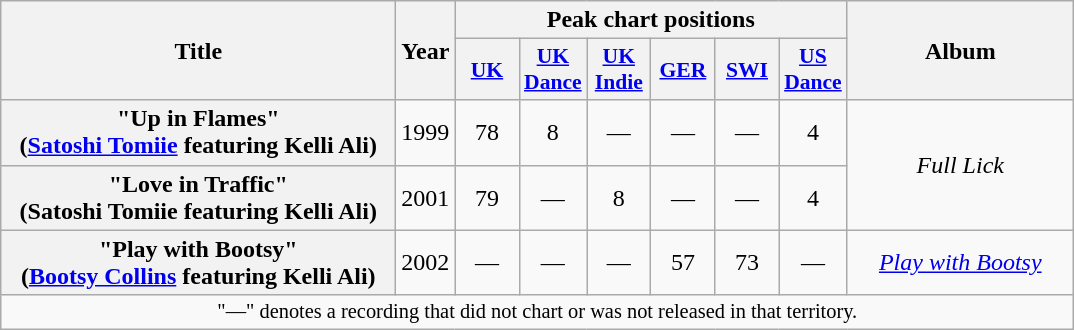<table class="wikitable plainrowheaders" style="text-align:center;">
<tr>
<th scope="col" rowspan="2" style="width:16em;">Title</th>
<th scope="col" rowspan="2" style="width:1em;">Year</th>
<th scope="col" colspan="6">Peak chart positions</th>
<th scope="col" rowspan="2" style="width:9em;">Album</th>
</tr>
<tr>
<th scope="col" style="width:2.5em; font-size:90%;"><a href='#'>UK</a><br></th>
<th scope="col" style="width:2.5em; font-size:90%;"><a href='#'>UK Dance</a><br></th>
<th scope="col" style="width:2.5em; font-size:90%;"><a href='#'>UK Indie</a><br></th>
<th scope="col" style="width:2.5em; font-size:90%;"><a href='#'>GER</a><br></th>
<th scope="col" style="width:2.5em; font-size:90%;"><a href='#'>SWI</a><br></th>
<th scope="col" style="width:2.5em; font-size:90%;"><a href='#'>US Dance</a><br></th>
</tr>
<tr>
<th scope="row">"Up in Flames"<br><span>(<a href='#'>Satoshi Tomiie</a> featuring Kelli Ali)</span></th>
<td>1999</td>
<td>78</td>
<td>8</td>
<td>—</td>
<td>—</td>
<td>—</td>
<td>4</td>
<td rowspan="2"><em>Full Lick</em></td>
</tr>
<tr>
<th scope="row">"Love in Traffic"<br><span>(Satoshi Tomiie featuring Kelli Ali)</span></th>
<td>2001</td>
<td>79</td>
<td>—</td>
<td>8</td>
<td>—</td>
<td>—</td>
<td>4</td>
</tr>
<tr>
<th scope="row">"Play with Bootsy"<br><span>(<a href='#'>Bootsy Collins</a> featuring Kelli Ali)</span></th>
<td>2002</td>
<td>—</td>
<td>—</td>
<td>—</td>
<td>57</td>
<td>73</td>
<td>—</td>
<td><em><a href='#'>Play with Bootsy</a></em></td>
</tr>
<tr>
<td colspan="10" style="font-size:85%">"—" denotes a recording that did not chart or was not released in that territory.</td>
</tr>
</table>
